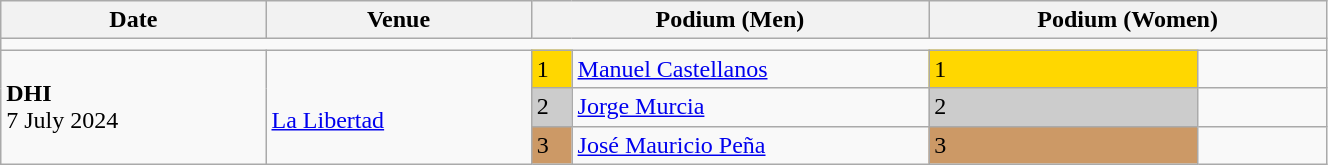<table class="wikitable" width=70%>
<tr>
<th>Date</th>
<th width=20%>Venue</th>
<th colspan=2 width=30%>Podium (Men)</th>
<th colspan=2 width=30%>Podium (Women)</th>
</tr>
<tr>
<td colspan=6></td>
</tr>
<tr>
<td rowspan=3><strong>DHI</strong> <br> 7 July 2024</td>
<td rowspan=3><br><a href='#'>La Libertad</a></td>
<td bgcolor=FFD700>1</td>
<td><a href='#'>Manuel Castellanos</a></td>
<td bgcolor=FFD700>1</td>
<td></td>
</tr>
<tr>
<td bgcolor=CCCCCC>2</td>
<td><a href='#'>Jorge Murcia</a></td>
<td bgcolor=CCCCCC>2</td>
<td></td>
</tr>
<tr>
<td bgcolor=CC9966>3</td>
<td><a href='#'>José Mauricio Peña</a></td>
<td bgcolor=CC9966>3</td>
<td></td>
</tr>
</table>
